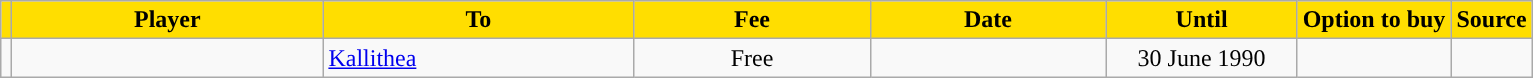<table class="wikitable sortable">
<tr>
<th style="background:#FFDE00"></th>
<th width=200 style="background:#FFDE00">Player</th>
<th width=200 style="background:#FFDE00">To</th>
<th width=150 style="background:#FFDE00">Fee</th>
<th width=150 style="background:#FFDE00">Date</th>
<th width=120 style="background:#FFDE00">Until</th>
<th style="background:#FFDE00">Option to buy</th>
<th style="background:#FFDE00">Source</th>
</tr>
<tr>
<td align=center></td>
<td></td>
<td> <a href='#'>Kallithea</a></td>
<td align=center>Free</td>
<td align=center></td>
<td align=center>30 June 1990</td>
<td align=center></td>
<td align=center></td>
</tr>
</table>
